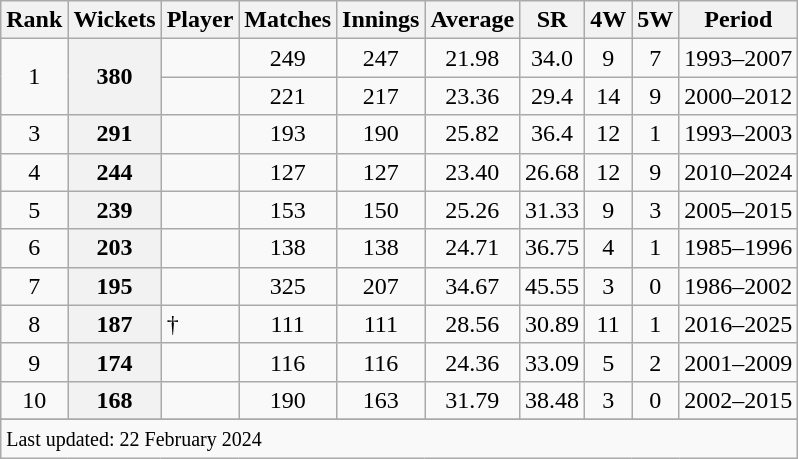<table class="wikitable plainrowheaders sortable">
<tr>
<th scope=col>Rank</th>
<th scope=col>Wickets</th>
<th scope=col>Player</th>
<th scope=col>Matches</th>
<th scope=col>Innings</th>
<th scope=col>Average</th>
<th scope=col>SR</th>
<th scope=col>4W</th>
<th scope=col>5W</th>
<th scope=col>Period</th>
</tr>
<tr>
<td align=center rowspan=2>1</td>
<th scope=row style=text-align:center; rowspan=2>380</th>
<td></td>
<td align=center>249</td>
<td align=center>247</td>
<td align=center>21.98</td>
<td align=center>34.0</td>
<td align=center>9</td>
<td align=center>7</td>
<td>1993–2007</td>
</tr>
<tr>
<td></td>
<td align=center>221</td>
<td align=center>217</td>
<td align=center>23.36</td>
<td align=center>29.4</td>
<td align=center>14</td>
<td align=center>9</td>
<td>2000–2012</td>
</tr>
<tr>
<td align=center>3</td>
<th scope=row style=text-align:center;>291</th>
<td></td>
<td align=center>193</td>
<td align=center>190</td>
<td align=center>25.82</td>
<td align=center>36.4</td>
<td align=center>12</td>
<td align=center>1</td>
<td>1993–2003</td>
</tr>
<tr>
<td align=center>4</td>
<th scope=row style=text-align:center;>244</th>
<td></td>
<td align=center>127</td>
<td align=center>127</td>
<td align=center>23.40</td>
<td align=center>26.68</td>
<td align=center>12</td>
<td align=center>9</td>
<td>2010–2024</td>
</tr>
<tr>
<td align=center>5</td>
<th scope=row style=text-align:center;>239</th>
<td></td>
<td align=center>153</td>
<td align=center>150</td>
<td align=center>25.26</td>
<td align=center>31.33</td>
<td align=center>9</td>
<td align=center>3</td>
<td>2005–2015</td>
</tr>
<tr>
<td align=center>6</td>
<th scope=row style=text-align:center;>203</th>
<td></td>
<td align=center>138</td>
<td align=center>138</td>
<td align=center>24.71</td>
<td align=center>36.75</td>
<td align=center>4</td>
<td align=center>1</td>
<td>1985–1996</td>
</tr>
<tr>
<td align=center>7</td>
<th scope=row style=text-align:center;>195</th>
<td></td>
<td align=center>325</td>
<td align=center>207</td>
<td align=center>34.67</td>
<td align=center>45.55</td>
<td align=center>3</td>
<td align=center>0</td>
<td>1986–2002</td>
</tr>
<tr>
<td align=center>8</td>
<th scope=row style=text-align:center;>187</th>
<td>†</td>
<td align=center>111</td>
<td align=center>111</td>
<td align=center>28.56</td>
<td align=center>30.89</td>
<td align=center>11</td>
<td align=center>1</td>
<td>2016–2025</td>
</tr>
<tr>
<td align=center>9</td>
<th scope=row style=text-align:center;>174</th>
<td></td>
<td align=center>116</td>
<td align=center>116</td>
<td align=center>24.36</td>
<td align=center>33.09</td>
<td align=center>5</td>
<td align=center>2</td>
<td>2001–2009</td>
</tr>
<tr>
<td align=center>10</td>
<th scope=row style=text-align:center;>168</th>
<td></td>
<td align=center>190</td>
<td align=center>163</td>
<td align=center>31.79</td>
<td align=center>38.48</td>
<td align=center>3</td>
<td align=center>0</td>
<td>2002–2015</td>
</tr>
<tr>
</tr>
<tr class=sortbottom>
<td colspan=10><small>Last updated: 22 February 2024</small></td>
</tr>
</table>
